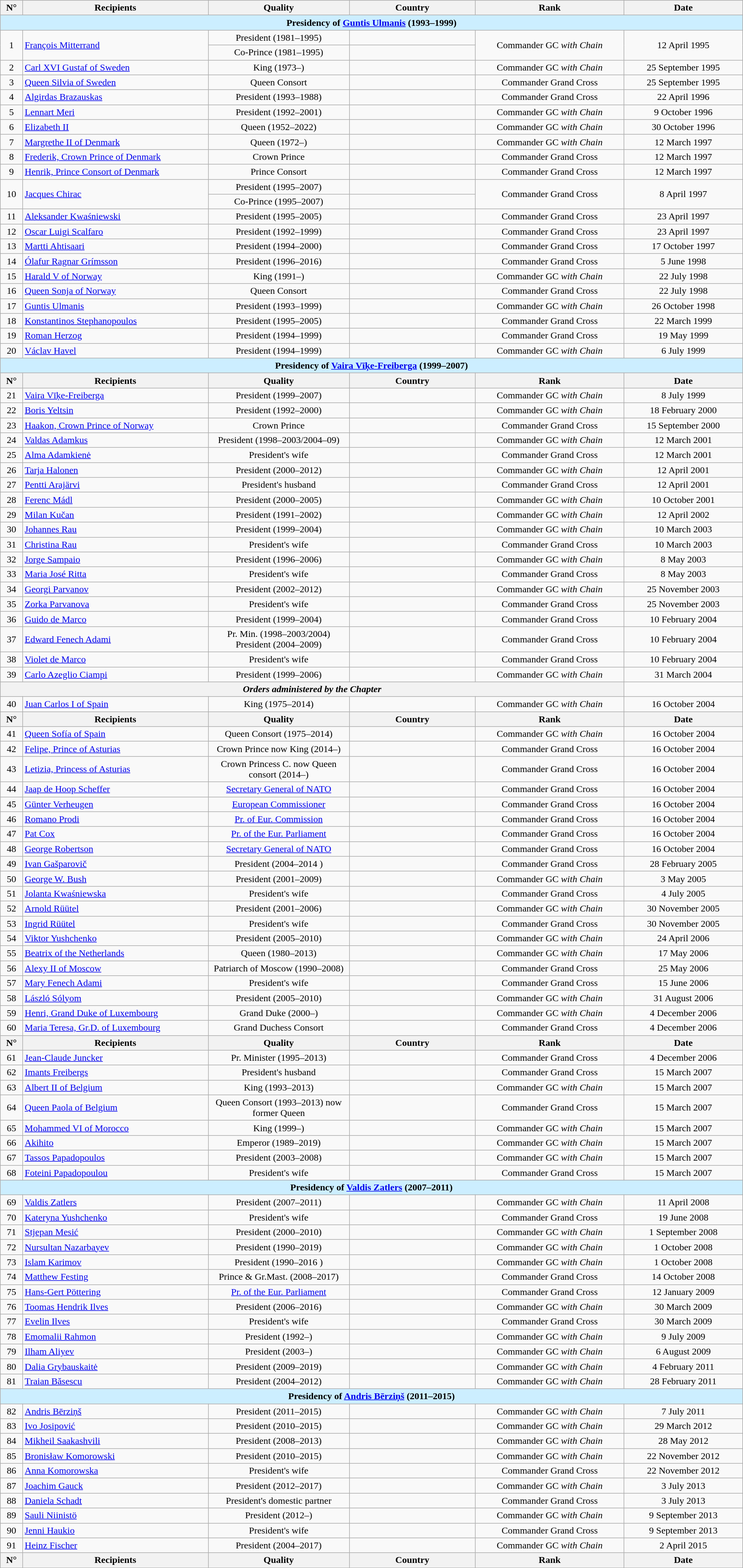<table style="margin: auto;" class="wikitable sortable" width=100%>
<tr>
<th width=3%>N°</th>
<th width=25%>Recipients</th>
<th width=19%>Quality</th>
<th width=17%>Country</th>
<th ! width=20%>Rank</th>
<th width=16%>Date</th>
</tr>
<tr>
<th colspan=6 style="background-color:#cceeff">Presidency of <a href='#'>Guntis Ulmanis</a> (1993–1999)</th>
</tr>
<tr>
<td align=center rowspan=2>1</td>
<td rowspan=2><a href='#'>François Mitterrand</a></td>
<td align=center>President (1981–1995)</td>
<td align=left>  </td>
<td align=center rowspan=2>Commander GC <em>with Chain</em></td>
<td align=center rowspan=2>12 April 1995</td>
</tr>
<tr>
<td align=center>Co-Prince (1981–1995)</td>
<td align=left>  </td>
</tr>
<tr>
<td align=center>2</td>
<td><a href='#'>Carl XVI Gustaf of Sweden</a></td>
<td align=center>King (1973–)</td>
<td align=left>  </td>
<td align=center>Commander GC <em>with Chain</em></td>
<td align=center>25 September 1995</td>
</tr>
<tr>
<td align=center>3</td>
<td><a href='#'>Queen Silvia of Sweden</a></td>
<td align=center>Queen Consort</td>
<td align=left>  </td>
<td align=center>Commander Grand Cross</td>
<td align=center>25 September 1995</td>
</tr>
<tr>
<td align=center>4</td>
<td><a href='#'>Algirdas Brazauskas</a></td>
<td align=center>President (1993–1988)</td>
<td align=left>  </td>
<td align=center>Commander Grand Cross</td>
<td align=center>22 April 1996</td>
</tr>
<tr>
<td align=center>5</td>
<td><a href='#'>Lennart Meri</a></td>
<td align=center>President (1992–2001)</td>
<td align=left>  </td>
<td align=center>Commander GC <em>with Chain</em></td>
<td align=center>9 October 1996</td>
</tr>
<tr>
<td align=center>6</td>
<td><a href='#'>Elizabeth II</a></td>
<td align=center>Queen (1952–2022)</td>
<td align=left>  </td>
<td align=center>Commander GC <em>with Chain</em></td>
<td align=center>30 October 1996</td>
</tr>
<tr>
<td align=center>7</td>
<td><a href='#'>Margrethe II of Denmark</a></td>
<td align=center>Queen (1972–)</td>
<td align=left>  </td>
<td align=center>Commander GC <em>with Chain</em></td>
<td align=center>12 March 1997</td>
</tr>
<tr>
<td align=center>8</td>
<td><a href='#'>Frederik, Crown Prince of Denmark</a></td>
<td align=center>Crown Prince</td>
<td align=left>  </td>
<td align=center>Commander Grand Cross</td>
<td align=center>12 March 1997</td>
</tr>
<tr>
<td align=center>9</td>
<td><a href='#'>Henrik, Prince Consort of Denmark</a></td>
<td align=center>Prince Consort</td>
<td align=left>  </td>
<td align=center>Commander Grand Cross</td>
<td align=center>12 March 1997</td>
</tr>
<tr>
<td align=center rowspan=2>10</td>
<td rowspan=2><a href='#'>Jacques Chirac</a></td>
<td align=center>President (1995–2007)</td>
<td align=left>  </td>
<td align=center rowspan=2>Commander Grand Cross</td>
<td align=center rowspan=2>8 April 1997</td>
</tr>
<tr>
<td align=center>Co-Prince (1995–2007)</td>
<td align=left>  </td>
</tr>
<tr>
<td align=center>11</td>
<td><a href='#'>Aleksander Kwaśniewski</a></td>
<td align=center>President (1995–2005)</td>
<td align=left>  </td>
<td align=center>Commander Grand Cross</td>
<td align=center>23 April 1997</td>
</tr>
<tr>
<td align=center>12</td>
<td><a href='#'>Oscar Luigi Scalfaro</a></td>
<td align=center>President (1992–1999)</td>
<td align=left>  </td>
<td align=center>Commander Grand Cross</td>
<td align=center>23 April 1997</td>
</tr>
<tr>
<td align=center>13</td>
<td><a href='#'>Martti Ahtisaari</a></td>
<td align=center>President (1994–2000)</td>
<td align=left>  </td>
<td align=center>Commander Grand Cross</td>
<td align=center>17 October 1997</td>
</tr>
<tr>
<td align=center>14</td>
<td><a href='#'>Ólafur Ragnar Grímsson</a></td>
<td align=center>President (1996–2016)</td>
<td align=left>  </td>
<td align=center>Commander Grand Cross</td>
<td align=center>5 June 1998</td>
</tr>
<tr>
<td align=center>15</td>
<td><a href='#'>Harald V of Norway</a></td>
<td align=center>King (1991–)</td>
<td align=left>  </td>
<td align=center>Commander GC <em>with Chain</em></td>
<td align=center>22 July 1998</td>
</tr>
<tr>
<td align=center>16</td>
<td><a href='#'>Queen Sonja of Norway</a></td>
<td align=center>Queen Consort</td>
<td align=left>  </td>
<td align=center>Commander Grand Cross</td>
<td align=center>22 July 1998</td>
</tr>
<tr>
<td align=center>17</td>
<td><a href='#'>Guntis Ulmanis</a></td>
<td align=center>President (1993–1999)</td>
<td align=left>  </td>
<td align=center>Commander GC <em>with Chain</em></td>
<td align=center>26 October 1998</td>
</tr>
<tr>
<td align=center>18</td>
<td><a href='#'>Konstantinos Stephanopoulos</a></td>
<td align=center>President (1995–2005)</td>
<td align=left>  </td>
<td align=center>Commander Grand Cross</td>
<td align=center>22 March 1999</td>
</tr>
<tr>
<td align=center>19</td>
<td><a href='#'>Roman Herzog</a></td>
<td align=center>President (1994–1999)</td>
<td align=left>  </td>
<td align=center>Commander Grand Cross</td>
<td align=center>19 May 1999</td>
</tr>
<tr>
<td align=center>20</td>
<td><a href='#'>Václav Havel</a></td>
<td align=center>President (1994–1999)</td>
<td align=left>  </td>
<td align=center>Commander GC <em>with Chain</em></td>
<td align=center>6 July 1999</td>
</tr>
<tr>
<th colspan=6 style="background-color:#cceeff">Presidency of <a href='#'>Vaira Vīķe-Freiberga</a> (1999–2007)</th>
</tr>
<tr>
<th>N°</th>
<th>Recipients</th>
<th>Quality</th>
<th>Country</th>
<th>Rank</th>
<th>Date</th>
</tr>
<tr>
<td align=center>21</td>
<td><a href='#'>Vaira Vīķe-Freiberga</a></td>
<td align=center>President (1999–2007)</td>
<td align=left>  </td>
<td align=center>Commander GC <em>with Chain</em></td>
<td align=center>8 July 1999</td>
</tr>
<tr>
<td align=center>22</td>
<td><a href='#'>Boris Yeltsin</a></td>
<td align=center>President (1992–2000)</td>
<td align=left>  </td>
<td align=center>Commander GC <em>with Chain</em></td>
<td align=center>18 February 2000</td>
</tr>
<tr>
<td align=center>23</td>
<td><a href='#'>Haakon, Crown Prince of Norway</a></td>
<td align=center>Crown Prince</td>
<td align=left>  </td>
<td align=center>Commander Grand Cross</td>
<td align=center>15 September 2000</td>
</tr>
<tr>
<td align=center>24</td>
<td><a href='#'>Valdas Adamkus</a></td>
<td align=center>President (1998–2003/2004–09)</td>
<td align=left>  </td>
<td align=center>Commander GC <em>with Chain</em></td>
<td align=center>12 March 2001</td>
</tr>
<tr>
<td align=center>25</td>
<td><a href='#'>Alma Adamkienė</a></td>
<td align=center>President's wife</td>
<td align=left>  </td>
<td align=center>Commander Grand Cross</td>
<td align=center>12 March 2001</td>
</tr>
<tr>
<td align=center>26</td>
<td><a href='#'>Tarja Halonen</a></td>
<td align=center>President (2000–2012)</td>
<td align=left>  </td>
<td align=center>Commander GC <em>with Chain</em></td>
<td align=center>12 April 2001</td>
</tr>
<tr>
<td align=center>27</td>
<td><a href='#'>Pentti Arajärvi</a></td>
<td align=center>President's husband</td>
<td align=left>  </td>
<td align=center>Commander Grand Cross</td>
<td align=center>12 April 2001</td>
</tr>
<tr>
<td align=center>28</td>
<td><a href='#'>Ferenc Mádl</a></td>
<td align=center>President (2000–2005)</td>
<td align=left>  </td>
<td align=center>Commander GC <em>with Chain</em></td>
<td align=center>10 October 2001</td>
</tr>
<tr>
<td align=center>29</td>
<td><a href='#'>Milan Kučan</a></td>
<td align=center>President (1991–2002)</td>
<td align=left>  </td>
<td align=center>Commander GC <em>with Chain</em></td>
<td align=center>12 April 2002</td>
</tr>
<tr>
<td align=center>30</td>
<td><a href='#'>Johannes Rau</a></td>
<td align=center>President (1999–2004)</td>
<td align=left>  </td>
<td align=center>Commander GC <em>with Chain</em></td>
<td align=center>10 March 2003</td>
</tr>
<tr>
<td align=center>31</td>
<td><a href='#'>Christina Rau</a></td>
<td align=center>President's wife</td>
<td align=left>  </td>
<td align=center>Commander Grand Cross</td>
<td align=center>10 March 2003</td>
</tr>
<tr>
<td align=center>32</td>
<td><a href='#'>Jorge Sampaio</a></td>
<td align=center>President (1996–2006)</td>
<td align=left>  </td>
<td align=center>Commander GC <em>with Chain</em></td>
<td align=center>8 May 2003</td>
</tr>
<tr>
<td align=center>33</td>
<td><a href='#'>Maria José Ritta</a></td>
<td align=center>President's wife</td>
<td align=left>  </td>
<td align=center>Commander Grand Cross</td>
<td align=center>8 May 2003</td>
</tr>
<tr>
<td align=center>34</td>
<td><a href='#'>Georgi Parvanov</a></td>
<td align=center>President (2002–2012)</td>
<td align=left>  </td>
<td align=center>Commander GC <em>with Chain</em></td>
<td align=center>25 November 2003</td>
</tr>
<tr>
<td align=center>35</td>
<td><a href='#'>Zorka Parvanova</a></td>
<td align=center>President's wife</td>
<td align=left>  </td>
<td align=center>Commander Grand Cross</td>
<td align=center>25 November 2003</td>
</tr>
<tr>
<td align=center>36</td>
<td><a href='#'>Guido de Marco</a></td>
<td align=center>President (1999–2004)</td>
<td align=left>  </td>
<td align=center>Commander Grand Cross</td>
<td align=center>10 February 2004</td>
</tr>
<tr>
<td align=center>37</td>
<td><a href='#'>Edward Fenech Adami</a></td>
<td align=center>Pr. Min. (1998–2003/2004)<br>President (2004–2009)</td>
<td align=left>  </td>
<td align=center>Commander Grand Cross</td>
<td align=center>10 February 2004</td>
</tr>
<tr>
<td align=center>38</td>
<td><a href='#'>Violet de Marco</a></td>
<td align=center>President's wife</td>
<td align=left>  </td>
<td align=center>Commander Grand Cross</td>
<td align=center>10 February 2004</td>
</tr>
<tr>
<td align=center>39</td>
<td><a href='#'>Carlo Azeglio Ciampi</a></td>
<td align=center>President (1999–2006)</td>
<td align=left>  </td>
<td align=center>Commander GC <em>with Chain</em></td>
<td align=center>31 March 2004</td>
</tr>
<tr>
<th colspan=5><em>Orders administered by the Chapter</em></th>
</tr>
<tr>
<td align=center>40</td>
<td><a href='#'>Juan Carlos I of Spain</a></td>
<td align=center>King (1975–2014)</td>
<td align=left>  </td>
<td align=center>Commander GC <em>with Chain</em></td>
<td align=center>16 October 2004</td>
</tr>
<tr>
<th>N°</th>
<th>Recipients</th>
<th>Quality</th>
<th>Country</th>
<th>Rank</th>
<th>Date</th>
</tr>
<tr>
<td align=center>41</td>
<td><a href='#'>Queen Sofía of Spain</a></td>
<td align=center>Queen Consort (1975–2014)</td>
<td align=left>  </td>
<td align=center>Commander GC <em>with Chain</em></td>
<td align=center>16 October 2004</td>
</tr>
<tr>
<td align=center>42</td>
<td><a href='#'>Felipe, Prince of Asturias</a></td>
<td align=center>Crown Prince now King (2014–)</td>
<td align=left>  </td>
<td align=center>Commander Grand Cross</td>
<td align=center>16 October 2004</td>
</tr>
<tr>
<td align=center>43</td>
<td><a href='#'>Letizia, Princess of Asturias</a></td>
<td align=center>Crown Princess C. now Queen consort (2014–)</td>
<td align=left>  </td>
<td align=center>Commander Grand Cross</td>
<td align=center>16 October 2004</td>
</tr>
<tr>
<td align=center>44</td>
<td><a href='#'>Jaap de Hoop Scheffer</a></td>
<td align=center><a href='#'>Secretary General of NATO</a></td>
<td align=left>  </td>
<td align=center>Commander Grand Cross</td>
<td align=center>16 October 2004</td>
</tr>
<tr>
<td align=center>45</td>
<td><a href='#'>Günter Verheugen</a></td>
<td align=center><a href='#'>European Commissioner</a></td>
<td align=left>  </td>
<td align=center>Commander Grand Cross</td>
<td align=center>16 October 2004</td>
</tr>
<tr>
<td align=center>46</td>
<td><a href='#'>Romano Prodi</a></td>
<td align=center><a href='#'>Pr. of Eur. Commission</a></td>
<td align=left>  </td>
<td align=center>Commander Grand Cross</td>
<td align=center>16 October 2004</td>
</tr>
<tr>
<td align=center>47</td>
<td><a href='#'>Pat Cox</a></td>
<td align=center><a href='#'>Pr. of the Eur. Parliament</a></td>
<td align=left>  </td>
<td align=center>Commander Grand Cross</td>
<td align=center>16 October 2004</td>
</tr>
<tr>
<td align=center>48</td>
<td><a href='#'>George Robertson</a></td>
<td align=center><a href='#'>Secretary General of NATO</a></td>
<td align=left>  </td>
<td align=center>Commander Grand Cross</td>
<td align=center>16 October 2004</td>
</tr>
<tr>
<td align=center>49</td>
<td><a href='#'>Ivan Gašparovič</a></td>
<td align=center>President (2004–2014 )</td>
<td align=left>  </td>
<td align=center>Commander Grand Cross</td>
<td align=center>28 February 2005</td>
</tr>
<tr>
<td align=center>50</td>
<td><a href='#'>George W. Bush</a></td>
<td align=center>President (2001–2009)</td>
<td align=left>  </td>
<td align=center>Commander GC <em>with Chain</em></td>
<td align=center>3 May 2005</td>
</tr>
<tr>
<td align=center>51</td>
<td><a href='#'>Jolanta Kwaśniewska</a></td>
<td align=center>President's wife</td>
<td align=left>  </td>
<td align=center>Commander Grand Cross</td>
<td align=center>4 July 2005</td>
</tr>
<tr>
<td align=center>52</td>
<td><a href='#'>Arnold Rüütel</a></td>
<td align=center>President (2001–2006)</td>
<td align=left>  </td>
<td align=center>Commander GC <em>with Chain</em></td>
<td align=center>30 November  2005</td>
</tr>
<tr>
<td align=center>53</td>
<td><a href='#'>Ingrid Rüütel</a></td>
<td align=center>President's wife</td>
<td align=left>  </td>
<td align=center>Commander Grand Cross</td>
<td align=center>30 November  2005</td>
</tr>
<tr>
<td align=center>54</td>
<td><a href='#'>Viktor Yushchenko</a></td>
<td align=center>President (2005–2010)</td>
<td align=left>  </td>
<td align=center>Commander GC <em>with Chain</em></td>
<td align=center>24 April 2006</td>
</tr>
<tr>
<td align=center>55</td>
<td><a href='#'>Beatrix of the Netherlands</a></td>
<td align=center>Queen (1980–2013)</td>
<td align=left>  </td>
<td align=center>Commander GC <em>with Chain</em></td>
<td align=center>17 May 2006</td>
</tr>
<tr>
<td align=center>56</td>
<td><a href='#'>Alexy II of Moscow</a></td>
<td align=center>Patriarch of Moscow (1990–2008)</td>
<td align=left>  </td>
<td align=center>Commander Grand Cross</td>
<td align=center>25 May 2006</td>
</tr>
<tr>
<td align=center>57</td>
<td><a href='#'>Mary Fenech Adami</a></td>
<td align=center>President's wife</td>
<td align=left>  </td>
<td align=center>Commander Grand Cross</td>
<td align=center>15 June 2006</td>
</tr>
<tr>
<td align=center>58</td>
<td><a href='#'>László Sólyom</a></td>
<td align=center>President (2005–2010)</td>
<td align=left>  </td>
<td align=center>Commander GC <em>with Chain</em></td>
<td align=center>31 August 2006</td>
</tr>
<tr>
<td align=center>59</td>
<td><a href='#'>Henri, Grand Duke of Luxembourg</a></td>
<td align=center>Grand Duke (2000–)</td>
<td align=left>  </td>
<td align=center>Commander GC <em>with Chain</em></td>
<td align=center>4 December 2006</td>
</tr>
<tr>
<td align=center>60</td>
<td><a href='#'>Maria Teresa, Gr.D. of Luxembourg</a></td>
<td align=center>Grand Duchess Consort</td>
<td align=left>  </td>
<td align=center>Commander Grand Cross</td>
<td align=center>4 December 2006</td>
</tr>
<tr>
<th>N°</th>
<th>Recipients</th>
<th>Quality</th>
<th>Country</th>
<th>Rank</th>
<th>Date</th>
</tr>
<tr>
<td align=center>61</td>
<td><a href='#'>Jean-Claude Juncker</a></td>
<td align=center>Pr. Minister (1995–2013)</td>
<td align=left>  </td>
<td align=center>Commander Grand Cross</td>
<td align=center>4 December 2006</td>
</tr>
<tr>
<td align=center>62</td>
<td><a href='#'>Imants Freibergs</a></td>
<td align=center>President's husband</td>
<td align=left>  </td>
<td align=center>Commander Grand Cross</td>
<td align=center>15 March 2007</td>
</tr>
<tr>
<td align=center>63</td>
<td><a href='#'>Albert II of Belgium</a></td>
<td align=center>King (1993–2013)</td>
<td align=left>  </td>
<td align=center>Commander GC <em>with Chain</em></td>
<td align=center>15 March 2007</td>
</tr>
<tr>
<td align=center>64</td>
<td><a href='#'>Queen Paola of Belgium</a></td>
<td align=center>Queen Consort (1993–2013) now former Queen</td>
<td align=left>  </td>
<td align=center>Commander Grand Cross</td>
<td align=center>15 March 2007</td>
</tr>
<tr>
<td align=center>65</td>
<td><a href='#'>Mohammed VI of Morocco</a></td>
<td align=center>King (1999–)</td>
<td align=left>  </td>
<td align=center>Commander GC <em>with Chain</em></td>
<td align=center>15 March 2007</td>
</tr>
<tr>
<td align=center>66</td>
<td><a href='#'>Akihito</a></td>
<td align=center>Emperor (1989–2019)</td>
<td align=left>  </td>
<td align=center>Commander GC <em>with Chain</em></td>
<td align=center>15 March 2007</td>
</tr>
<tr>
<td align=center>67</td>
<td><a href='#'>Tassos Papadopoulos</a></td>
<td align=center>President (2003–2008)</td>
<td align=left>  </td>
<td align=center>Commander GC <em>with Chain</em></td>
<td align=center>15 March 2007</td>
</tr>
<tr>
<td align=center>68</td>
<td><a href='#'>Foteini Papadopoulou</a></td>
<td align=center>President's wife</td>
<td align=left>  </td>
<td align=center>Commander Grand Cross</td>
<td align=center>15 March 2007</td>
</tr>
<tr>
<th colspan=6 style="background-color:#cceeff">Presidency of <a href='#'>Valdis Zatlers</a> (2007–2011)</th>
</tr>
<tr>
<td align=center>69</td>
<td><a href='#'>Valdis Zatlers</a></td>
<td align=center>President (2007–2011)</td>
<td align=left>  </td>
<td align=center>Commander GC <em>with Chain</em></td>
<td align=center>11 April 2008</td>
</tr>
<tr>
<td align=center>70</td>
<td><a href='#'>Kateryna Yushchenko</a></td>
<td align=center>President's wife</td>
<td align=left>  </td>
<td align=center>Commander Grand Cross</td>
<td align=center>19 June 2008</td>
</tr>
<tr>
<td align=center>71</td>
<td><a href='#'>Stjepan Mesić</a></td>
<td align=center>President (2000–2010)</td>
<td align=left>  </td>
<td align=center>Commander GC <em>with Chain</em></td>
<td align=center>1 September 2008</td>
</tr>
<tr>
<td align=center>72</td>
<td><a href='#'>Nursultan Nazarbayev</a></td>
<td align=center>President (1990–2019)</td>
<td align=left>  </td>
<td align=center>Commander GC <em>with Chain</em></td>
<td align=center>1 October 2008</td>
</tr>
<tr>
<td align=center>73</td>
<td><a href='#'>Islam Karimov</a></td>
<td align=center>President (1990–2016 )</td>
<td align=left>  </td>
<td align=center>Commander GC <em>with Chain</em></td>
<td align=center>1 October 2008</td>
</tr>
<tr>
<td align=center>74</td>
<td><a href='#'>Matthew Festing</a></td>
<td align=center>Prince & Gr.Mast. (2008–2017)</td>
<td align=left>  </td>
<td align=center>Commander Grand Cross</td>
<td align=center>14 October 2008</td>
</tr>
<tr>
<td align=center>75</td>
<td><a href='#'>Hans-Gert Pöttering</a></td>
<td align=center><a href='#'>Pr. of the Eur. Parliament</a></td>
<td align=left>  </td>
<td align=center>Commander Grand Cross</td>
<td align=center>12 January 2009</td>
</tr>
<tr>
<td align=center>76</td>
<td><a href='#'>Toomas Hendrik Ilves</a></td>
<td align=center>President (2006–2016)</td>
<td align=left>  </td>
<td align=center>Commander GC <em>with Chain</em></td>
<td align=center>30 March 2009</td>
</tr>
<tr>
<td align=center>77</td>
<td><a href='#'>Evelin Ilves</a></td>
<td align=center>President's wife</td>
<td align=left>  </td>
<td align=center>Commander Grand Cross</td>
<td align=center>30 March 2009</td>
</tr>
<tr>
<td align=center>78</td>
<td><a href='#'>Emomalii Rahmon</a></td>
<td align=center>President (1992–)</td>
<td align=left>  </td>
<td align=center>Commander GC <em>with Chain</em></td>
<td align=center>9 July 2009</td>
</tr>
<tr>
<td align=center>79</td>
<td><a href='#'>Ilham Aliyev</a></td>
<td align=center>President (2003–)</td>
<td align=left>  </td>
<td align=center>Commander GC <em>with Chain</em></td>
<td align=center>6 August 2009</td>
</tr>
<tr>
<td align=center>80</td>
<td><a href='#'>Dalia Grybauskaitė</a></td>
<td align=center>President (2009–2019)</td>
<td align=left>  </td>
<td align=center>Commander GC <em>with Chain</em></td>
<td align=center>4 February 2011</td>
</tr>
<tr>
<td align=center>81</td>
<td><a href='#'>Traian Băsescu</a></td>
<td align=center>President (2004–2012)</td>
<td align=left>  </td>
<td align=center>Commander GC <em>with Chain</em></td>
<td align=center>28 February 2011</td>
</tr>
<tr>
<th colspan=6 style="background-color:#cceeff">Presidency of <a href='#'>Andris Bērziņš</a> (2011–2015)</th>
</tr>
<tr>
<td align=center>82</td>
<td><a href='#'>Andris Bērziņš</a></td>
<td align=center>President (2011–2015)</td>
<td align=left>  </td>
<td align=center>Commander GC <em>with Chain</em></td>
<td align=center>7 July 2011</td>
</tr>
<tr>
<td align=center>83</td>
<td><a href='#'>Ivo Josipović</a></td>
<td align=center>President (2010–2015)</td>
<td align=left>  </td>
<td align=center>Commander GC <em>with Chain</em></td>
<td align=center>29 March 2012</td>
</tr>
<tr>
<td align=center>84</td>
<td><a href='#'>Mikheil Saakashvili</a></td>
<td align=center>President (2008–2013)</td>
<td align=left>  </td>
<td align=center>Commander GC <em>with Chain</em></td>
<td align=center>28 May 2012</td>
</tr>
<tr>
<td align=center>85</td>
<td><a href='#'>Bronisław Komorowski</a></td>
<td align=center>President (2010–2015)</td>
<td align=left>  </td>
<td align=center>Commander GC <em>with Chain</em></td>
<td align=center>22 November 2012</td>
</tr>
<tr>
<td align=center>86</td>
<td><a href='#'>Anna Komorowska</a></td>
<td align=center>President's wife</td>
<td align=left>  </td>
<td align=center>Commander Grand Cross</td>
<td align=center>22 November 2012</td>
</tr>
<tr>
<td align=center>87</td>
<td><a href='#'>Joachim Gauck</a></td>
<td align=center>President (2012–2017)</td>
<td align=left>  </td>
<td align=center>Commander GC <em>with Chain</em></td>
<td align=center>3 July 2013</td>
</tr>
<tr>
<td align=center>88</td>
<td><a href='#'>Daniela Schadt</a></td>
<td align=center>President's domestic partner</td>
<td align=left>  </td>
<td align=center>Commander Grand Cross</td>
<td align=center>3 July 2013</td>
</tr>
<tr>
<td align=center>89</td>
<td><a href='#'>Sauli Niinistö</a></td>
<td align=center>President (2012–)</td>
<td align=left>  </td>
<td align=center>Commander GC <em>with Chain</em></td>
<td align=center>9 September 2013</td>
</tr>
<tr>
<td align=center>90</td>
<td><a href='#'>Jenni Haukio</a></td>
<td align=center>President's wife</td>
<td align=left>  </td>
<td align=center>Commander Grand Cross</td>
<td align=center>9 September 2013</td>
</tr>
<tr>
<td align=center>91</td>
<td><a href='#'>Heinz Fischer</a></td>
<td align=center>President (2004–2017)</td>
<td align=left>  </td>
<td align=center>Commander GC <em>with Chain</em></td>
<td align=center>2 April 2015</td>
</tr>
<tr>
<th>N°</th>
<th>Recipients</th>
<th>Quality</th>
<th>Country</th>
<th>Rank</th>
<th>Date</th>
</tr>
</table>
